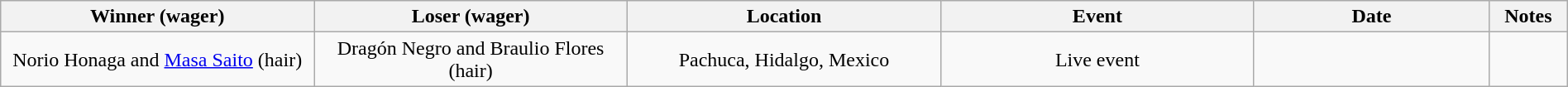<table class="wikitable sortable" width=100%  style="text-align: center">
<tr>
<th width=20% scope="col">Winner (wager)</th>
<th width=20% scope="col">Loser (wager)</th>
<th width=20% scope="col">Location</th>
<th width=20% scope="col">Event</th>
<th width=15% scope="col">Date</th>
<th class="unsortable" width=5% scope="col">Notes</th>
</tr>
<tr>
<td>Norio Honaga and <a href='#'>Masa Saito</a> (hair)</td>
<td>Dragón Negro and Braulio Flores (hair)</td>
<td>Pachuca, Hidalgo, Mexico</td>
<td>Live event</td>
<td></td>
<td> </td>
</tr>
</table>
